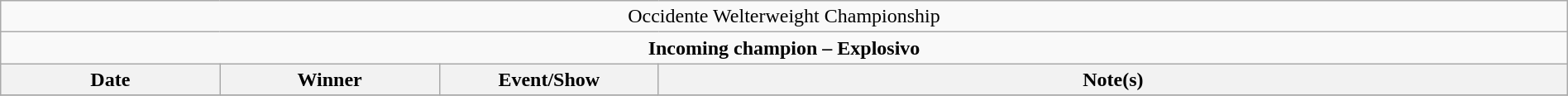<table class="wikitable" style="text-align:center; width:100%;">
<tr>
<td colspan="4" style="text-align: center;">Occidente Welterweight Championship</td>
</tr>
<tr>
<td colspan="4" style="text-align: center;"><strong>Incoming champion – Explosivo</strong></td>
</tr>
<tr>
<th width=14%>Date</th>
<th width=14%>Winner</th>
<th width=14%>Event/Show</th>
<th width=58%>Note(s)</th>
</tr>
<tr>
</tr>
</table>
